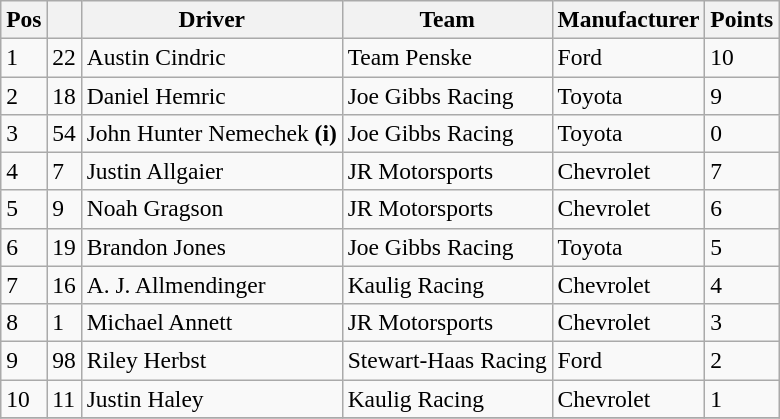<table class="wikitable" style="font-size:98%">
<tr>
<th>Pos</th>
<th></th>
<th>Driver</th>
<th>Team</th>
<th>Manufacturer</th>
<th>Points</th>
</tr>
<tr>
<td>1</td>
<td>22</td>
<td>Austin Cindric</td>
<td>Team Penske</td>
<td>Ford</td>
<td>10</td>
</tr>
<tr>
<td>2</td>
<td>18</td>
<td>Daniel Hemric</td>
<td>Joe Gibbs Racing</td>
<td>Toyota</td>
<td>9</td>
</tr>
<tr>
<td>3</td>
<td>54</td>
<td>John Hunter Nemechek <strong>(i)</strong></td>
<td>Joe Gibbs Racing</td>
<td>Toyota</td>
<td>0</td>
</tr>
<tr>
<td>4</td>
<td>7</td>
<td>Justin Allgaier</td>
<td>JR Motorsports</td>
<td>Chevrolet</td>
<td>7</td>
</tr>
<tr>
<td>5</td>
<td>9</td>
<td>Noah Gragson</td>
<td>JR Motorsports</td>
<td>Chevrolet</td>
<td>6</td>
</tr>
<tr>
<td>6</td>
<td>19</td>
<td>Brandon Jones</td>
<td>Joe Gibbs Racing</td>
<td>Toyota</td>
<td>5</td>
</tr>
<tr>
<td>7</td>
<td>16</td>
<td>A. J. Allmendinger</td>
<td>Kaulig Racing</td>
<td>Chevrolet</td>
<td>4</td>
</tr>
<tr>
<td>8</td>
<td>1</td>
<td>Michael Annett</td>
<td>JR Motorsports</td>
<td>Chevrolet</td>
<td>3</td>
</tr>
<tr>
<td>9</td>
<td>98</td>
<td>Riley Herbst</td>
<td>Stewart-Haas Racing</td>
<td>Ford</td>
<td>2</td>
</tr>
<tr>
<td>10</td>
<td>11</td>
<td>Justin Haley</td>
<td>Kaulig Racing</td>
<td>Chevrolet</td>
<td>1</td>
</tr>
<tr>
</tr>
</table>
